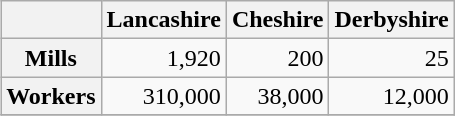<table - class="wikitable" align=right>
<tr>
<th> </th>
<th>Lancashire</th>
<th>Cheshire</th>
<th>Derbyshire</th>
</tr>
<tr>
<th>Mills</th>
<td align="right">1,920</td>
<td align="right">200</td>
<td align="right">25</td>
</tr>
<tr>
<th>Workers</th>
<td align="right">310,000</td>
<td align="right">38,000</td>
<td align="right">12,000</td>
</tr>
<tr>
</tr>
</table>
